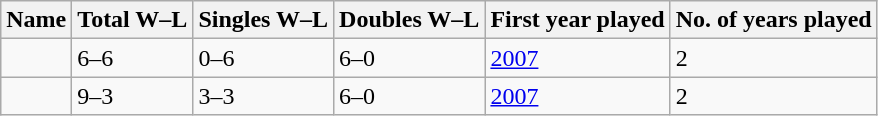<table class="sortable wikitable">
<tr>
<th>Name</th>
<th>Total W–L</th>
<th>Singles W–L</th>
<th>Doubles W–L</th>
<th>First year played</th>
<th>No. of years played</th>
</tr>
<tr>
<td></td>
<td>6–6</td>
<td>0–6</td>
<td>6–0</td>
<td><a href='#'>2007</a></td>
<td>2</td>
</tr>
<tr>
<td></td>
<td>9–3</td>
<td>3–3</td>
<td>6–0</td>
<td><a href='#'>2007</a></td>
<td>2</td>
</tr>
</table>
